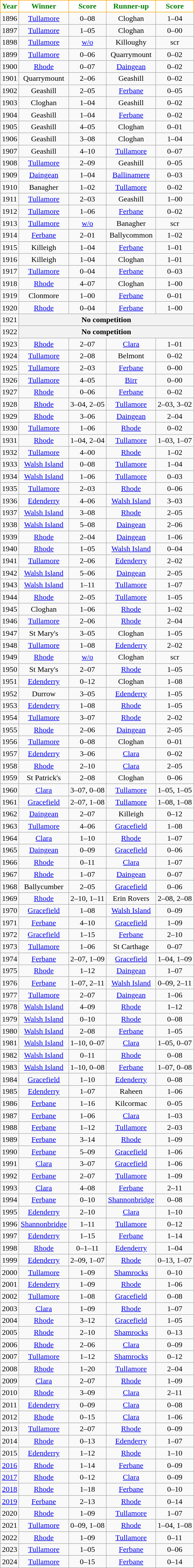<table class="wikitable" style="text-align:center;">
<tr>
<th style="background:white;color:green;border:1px solid orange">Year</th>
<th style="background:white;color:green;border:1px solid orange">Winner</th>
<th style="background:white;color:green;border:1px solid orange">Score</th>
<th style="background:white;color:green;border:1px solid orange">Runner-up</th>
<th style="background:white;color:green;border:1px solid orange">Score</th>
</tr>
<tr>
<td>1896</td>
<td><a href='#'>Tullamore</a></td>
<td>0–08</td>
<td>Cloghan</td>
<td>1–04</td>
</tr>
<tr>
<td>1897</td>
<td><a href='#'>Tullamore</a></td>
<td>1–05</td>
<td>Cloghan</td>
<td>0–00</td>
</tr>
<tr>
<td>1898</td>
<td><a href='#'>Tullamore</a></td>
<td><a href='#'>w/o</a></td>
<td>Killoughy</td>
<td>scr</td>
</tr>
<tr>
<td>1899</td>
<td><a href='#'>Tullamore</a></td>
<td>0–06</td>
<td>Quarrymount</td>
<td>0–02</td>
</tr>
<tr>
<td>1900</td>
<td><a href='#'>Rhode</a></td>
<td>0–07</td>
<td><a href='#'>Daingean</a></td>
<td>0–02</td>
</tr>
<tr>
<td>1901</td>
<td>Quarrymount</td>
<td>2–06</td>
<td>Geashill</td>
<td>0–02</td>
</tr>
<tr>
<td>1902</td>
<td>Geashill</td>
<td>2–05</td>
<td><a href='#'>Ferbane</a></td>
<td>0–05</td>
</tr>
<tr>
<td>1903</td>
<td>Cloghan</td>
<td>1–04</td>
<td>Geashill</td>
<td>0–02</td>
</tr>
<tr>
<td>1904</td>
<td>Geashill</td>
<td>1–04</td>
<td><a href='#'>Ferbane</a></td>
<td>0–02</td>
</tr>
<tr>
<td>1905</td>
<td>Geashill</td>
<td>4–05</td>
<td>Cloghan</td>
<td>0–01</td>
</tr>
<tr>
<td>1906</td>
<td>Geashill</td>
<td>3–08</td>
<td>Cloghan</td>
<td>1–04</td>
</tr>
<tr>
<td>1907</td>
<td>Geashill</td>
<td>4–10</td>
<td><a href='#'>Tullamore</a></td>
<td>0–07</td>
</tr>
<tr>
<td>1908</td>
<td><a href='#'>Tullamore</a></td>
<td>2–09</td>
<td>Geashill</td>
<td>0–05</td>
</tr>
<tr>
<td>1909</td>
<td><a href='#'>Daingean</a></td>
<td>1–04</td>
<td><a href='#'>Ballinamere</a></td>
<td>0–03</td>
</tr>
<tr>
<td>1910</td>
<td>Banagher</td>
<td>1–02</td>
<td><a href='#'>Tullamore</a></td>
<td>0–02</td>
</tr>
<tr>
<td>1911</td>
<td><a href='#'>Tullamore</a></td>
<td>2–03</td>
<td>Geashill</td>
<td>1–00</td>
</tr>
<tr>
<td>1912</td>
<td><a href='#'>Tullamore</a></td>
<td>1–06</td>
<td><a href='#'>Ferbane</a></td>
<td>0–02</td>
</tr>
<tr>
<td>1913</td>
<td><a href='#'>Tullamore</a></td>
<td><a href='#'>w/o</a></td>
<td>Banagher</td>
<td>scr</td>
</tr>
<tr>
<td>1914</td>
<td><a href='#'>Ferbane</a></td>
<td>2–01</td>
<td>Ballycommon</td>
<td>1–02</td>
</tr>
<tr>
<td>1915</td>
<td>Killeigh</td>
<td>1–04</td>
<td><a href='#'>Ferbane</a></td>
<td>1–01</td>
</tr>
<tr>
<td>1916</td>
<td>Killeigh</td>
<td>1–04</td>
<td>Cloghan</td>
<td>1–01</td>
</tr>
<tr>
<td>1917</td>
<td><a href='#'>Tullamore</a></td>
<td>0–04</td>
<td><a href='#'>Ferbane</a></td>
<td>0–03</td>
</tr>
<tr>
<td>1918</td>
<td><a href='#'>Rhode</a></td>
<td>4–07</td>
<td>Cloghan</td>
<td>1–00</td>
</tr>
<tr>
<td>1919</td>
<td>Clonmore</td>
<td>1–00</td>
<td><a href='#'>Ferbane</a></td>
<td>0–01</td>
</tr>
<tr>
<td>1920</td>
<td><a href='#'>Rhode</a></td>
<td>0–04</td>
<td><a href='#'>Ferbane</a></td>
<td>1–00</td>
</tr>
<tr>
<td>1921</td>
<th colspan=4 align=center>No competition</th>
</tr>
<tr>
<td>1922</td>
<th colspan=4 align=center>No competition</th>
</tr>
<tr>
<td>1923</td>
<td><a href='#'>Rhode</a></td>
<td>2–07</td>
<td><a href='#'>Clara</a></td>
<td>1–01</td>
</tr>
<tr>
<td>1924</td>
<td><a href='#'>Tullamore</a></td>
<td>2–08</td>
<td>Belmont</td>
<td>0–02</td>
</tr>
<tr>
<td>1925</td>
<td><a href='#'>Tullamore</a></td>
<td>2–03</td>
<td><a href='#'>Ferbane</a></td>
<td>0–00</td>
</tr>
<tr>
<td>1926</td>
<td><a href='#'>Tullamore</a></td>
<td>4–05</td>
<td><a href='#'>Birr</a></td>
<td>0–00</td>
</tr>
<tr>
<td>1927</td>
<td><a href='#'>Rhode</a></td>
<td>0–06</td>
<td><a href='#'>Ferbane</a></td>
<td>0–02</td>
</tr>
<tr>
<td>1928</td>
<td><a href='#'>Rhode</a></td>
<td>3–04, 2–05</td>
<td><a href='#'>Tullamore</a></td>
<td>2–03, 3–02</td>
</tr>
<tr>
<td>1929</td>
<td><a href='#'>Rhode</a></td>
<td>3–06</td>
<td><a href='#'>Daingean</a></td>
<td>2–04</td>
</tr>
<tr>
<td>1930</td>
<td><a href='#'>Tullamore</a></td>
<td>1–06</td>
<td><a href='#'>Rhode</a></td>
<td>0–02</td>
</tr>
<tr>
<td>1931</td>
<td><a href='#'>Rhode</a></td>
<td>1–04, 2–04</td>
<td><a href='#'>Tullamore</a></td>
<td>1–03, 1–07</td>
</tr>
<tr>
<td>1932</td>
<td><a href='#'>Tullamore</a></td>
<td>4–00</td>
<td><a href='#'>Rhode</a></td>
<td>1–02</td>
</tr>
<tr>
<td>1933</td>
<td><a href='#'>Walsh Island</a></td>
<td>0–08</td>
<td><a href='#'>Tullamore</a></td>
<td>1–04</td>
</tr>
<tr>
<td>1934</td>
<td><a href='#'>Walsh Island</a></td>
<td>1–06</td>
<td><a href='#'>Tullamore</a></td>
<td>0–03</td>
</tr>
<tr>
<td>1935</td>
<td><a href='#'>Tullamore</a></td>
<td>2–03</td>
<td><a href='#'>Rhode</a></td>
<td>0–06</td>
</tr>
<tr>
<td>1936</td>
<td><a href='#'>Edenderry</a></td>
<td>4–06</td>
<td><a href='#'>Walsh Island</a></td>
<td>3–03</td>
</tr>
<tr>
<td>1937</td>
<td><a href='#'>Walsh Island</a></td>
<td>3–08</td>
<td><a href='#'>Rhode</a></td>
<td>2–05</td>
</tr>
<tr>
<td>1938</td>
<td><a href='#'>Walsh Island</a></td>
<td>5–08</td>
<td><a href='#'>Daingean</a></td>
<td>2–06</td>
</tr>
<tr>
<td>1939</td>
<td><a href='#'>Rhode</a></td>
<td>2–04</td>
<td><a href='#'>Daingean</a></td>
<td>1–06</td>
</tr>
<tr>
<td>1940</td>
<td><a href='#'>Rhode</a></td>
<td>1–05</td>
<td><a href='#'>Walsh Island</a></td>
<td>0–04</td>
</tr>
<tr>
<td>1941</td>
<td><a href='#'>Tullamore</a></td>
<td>2–06</td>
<td><a href='#'>Edenderry</a></td>
<td>2–02</td>
</tr>
<tr>
<td>1942</td>
<td><a href='#'>Walsh Island</a></td>
<td>5–06</td>
<td><a href='#'>Daingean</a></td>
<td>2–05</td>
</tr>
<tr>
<td>1943</td>
<td><a href='#'>Walsh Island</a></td>
<td>1–11</td>
<td><a href='#'>Tullamore</a></td>
<td>1–07</td>
</tr>
<tr>
<td>1944</td>
<td><a href='#'>Rhode</a></td>
<td>2–05</td>
<td><a href='#'>Tullamore</a></td>
<td>1–05</td>
</tr>
<tr>
<td>1945</td>
<td>Cloghan</td>
<td>1–06</td>
<td><a href='#'>Rhode</a></td>
<td>1–02</td>
</tr>
<tr>
<td>1946</td>
<td><a href='#'>Tullamore</a></td>
<td>2–06</td>
<td><a href='#'>Rhode</a></td>
<td>2–04</td>
</tr>
<tr>
<td>1947</td>
<td>St Mary's</td>
<td>3–05</td>
<td>Cloghan</td>
<td>1–05</td>
</tr>
<tr>
<td>1948</td>
<td><a href='#'>Tullamore</a></td>
<td>1–08</td>
<td><a href='#'>Edenderry</a></td>
<td>2–02</td>
</tr>
<tr>
<td>1949</td>
<td><a href='#'>Rhode</a></td>
<td><a href='#'>w/o</a></td>
<td>Cloghan</td>
<td>scr</td>
</tr>
<tr>
<td>1950</td>
<td>St Mary's</td>
<td>2–07</td>
<td><a href='#'>Rhode</a></td>
<td>1–05</td>
</tr>
<tr>
<td>1951</td>
<td><a href='#'>Edenderry</a></td>
<td>0–12</td>
<td>Cloghan</td>
<td>1–08</td>
</tr>
<tr>
<td>1952</td>
<td>Durrow</td>
<td>3–05</td>
<td><a href='#'>Edenderry</a></td>
<td>1–05</td>
</tr>
<tr>
<td>1953</td>
<td><a href='#'>Edenderry</a></td>
<td>1–08</td>
<td><a href='#'>Rhode</a></td>
<td>1–05</td>
</tr>
<tr>
<td>1954</td>
<td><a href='#'>Tullamore</a></td>
<td>3–07</td>
<td><a href='#'>Rhode</a></td>
<td>2–02</td>
</tr>
<tr>
<td>1955</td>
<td><a href='#'>Rhode</a></td>
<td>2–06</td>
<td><a href='#'>Daingean</a></td>
<td>2–05</td>
</tr>
<tr>
<td>1956</td>
<td><a href='#'>Tullamore</a></td>
<td>0–08</td>
<td>Cloghan</td>
<td>0–01</td>
</tr>
<tr>
<td>1957</td>
<td><a href='#'>Edenderry</a></td>
<td>3–06</td>
<td><a href='#'>Clara</a></td>
<td>0–02</td>
</tr>
<tr>
<td>1958</td>
<td><a href='#'>Rhode</a></td>
<td>2–10</td>
<td><a href='#'>Clara</a></td>
<td>2–05</td>
</tr>
<tr>
<td>1959</td>
<td>St Patrick's</td>
<td>2–08</td>
<td>Cloghan</td>
<td>0–06</td>
</tr>
<tr>
<td>1960</td>
<td><a href='#'>Clara</a></td>
<td>3–07, 0–08</td>
<td><a href='#'>Tullamore</a></td>
<td>1–05, 1–05</td>
</tr>
<tr>
<td>1961</td>
<td><a href='#'>Gracefield</a></td>
<td>2–07, 1–08</td>
<td><a href='#'>Tullamore</a></td>
<td>1–08, 1–08</td>
</tr>
<tr>
<td>1962</td>
<td><a href='#'>Daingean</a></td>
<td>2–07</td>
<td>Killeigh</td>
<td>0–12</td>
</tr>
<tr>
<td>1963</td>
<td><a href='#'>Tullamore</a></td>
<td>4–06</td>
<td><a href='#'>Gracefield</a></td>
<td>1–08</td>
</tr>
<tr>
<td>1964</td>
<td><a href='#'>Clara</a></td>
<td>1–10</td>
<td><a href='#'>Rhode</a></td>
<td>1–07</td>
</tr>
<tr>
<td>1965</td>
<td><a href='#'>Daingean</a></td>
<td>0–09</td>
<td><a href='#'>Gracefield</a></td>
<td>0–06</td>
</tr>
<tr>
<td>1966</td>
<td><a href='#'>Rhode</a></td>
<td>0–11</td>
<td><a href='#'>Clara</a></td>
<td>1–07</td>
</tr>
<tr>
<td>1967</td>
<td><a href='#'>Rhode</a></td>
<td>1–07</td>
<td><a href='#'>Daingean</a></td>
<td>0–07</td>
</tr>
<tr>
<td>1968</td>
<td>Ballycumber</td>
<td>2–05</td>
<td><a href='#'>Gracefield</a></td>
<td>0–06</td>
</tr>
<tr>
<td>1969</td>
<td><a href='#'>Rhode</a></td>
<td>2–10, 1–11</td>
<td>Erin Rovers</td>
<td>2–08, 2–08</td>
</tr>
<tr>
<td>1970</td>
<td><a href='#'>Gracefield</a></td>
<td>1–08</td>
<td><a href='#'>Walsh Island</a></td>
<td>0–09</td>
</tr>
<tr>
<td>1971</td>
<td><a href='#'>Ferbane</a></td>
<td>4–10</td>
<td><a href='#'>Gracefield</a></td>
<td>1–09</td>
</tr>
<tr>
<td>1972</td>
<td><a href='#'>Gracefield</a></td>
<td>1–15</td>
<td><a href='#'>Ferbane</a></td>
<td>2–10</td>
</tr>
<tr>
<td>1973</td>
<td><a href='#'>Tullamore</a></td>
<td>1–06</td>
<td>St Carthage</td>
<td>0–07</td>
</tr>
<tr>
<td>1974</td>
<td><a href='#'>Ferbane</a></td>
<td>2–07, 1–09</td>
<td><a href='#'>Gracefield</a></td>
<td>1–04, 1–09</td>
</tr>
<tr>
<td>1975</td>
<td><a href='#'>Rhode</a></td>
<td>1–12</td>
<td><a href='#'>Daingean</a></td>
<td>1–07</td>
</tr>
<tr>
<td>1976</td>
<td><a href='#'>Ferbane</a></td>
<td>1–07, 2–11</td>
<td><a href='#'>Walsh Island</a></td>
<td>0–09, 2–11</td>
</tr>
<tr>
<td>1977</td>
<td><a href='#'>Tullamore</a></td>
<td>2–07</td>
<td><a href='#'>Daingean</a></td>
<td>1–06</td>
</tr>
<tr>
<td>1978</td>
<td><a href='#'>Walsh Island</a></td>
<td>4–09</td>
<td><a href='#'>Rhode</a></td>
<td>1–12</td>
</tr>
<tr>
<td>1979</td>
<td><a href='#'>Walsh Island</a></td>
<td>0–10</td>
<td><a href='#'>Rhode</a></td>
<td>0–08</td>
</tr>
<tr>
<td>1980</td>
<td><a href='#'>Walsh Island</a></td>
<td>2–08</td>
<td><a href='#'>Ferbane</a></td>
<td>1–05</td>
</tr>
<tr>
<td>1981</td>
<td><a href='#'>Walsh Island</a></td>
<td>1–10, 0–07</td>
<td><a href='#'>Clara</a></td>
<td>1–05, 0–07</td>
</tr>
<tr>
<td>1982</td>
<td><a href='#'>Walsh Island</a></td>
<td>0–11</td>
<td><a href='#'>Rhode</a></td>
<td>0–08</td>
</tr>
<tr>
<td>1983</td>
<td><a href='#'>Walsh Island</a></td>
<td>1–10, 0–08</td>
<td><a href='#'>Ferbane</a></td>
<td>1–07, 0–08</td>
</tr>
<tr>
<td>1984</td>
<td><a href='#'>Gracefield</a></td>
<td>1–10</td>
<td><a href='#'>Edenderry</a></td>
<td>0–08</td>
</tr>
<tr>
<td>1985</td>
<td><a href='#'>Edenderry</a></td>
<td>1–07</td>
<td>Raheen</td>
<td>1–06</td>
</tr>
<tr>
<td>1986</td>
<td><a href='#'>Ferbane</a></td>
<td>1–16</td>
<td>Kilcormac</td>
<td>0–05</td>
</tr>
<tr>
<td>1987</td>
<td><a href='#'>Ferbane</a></td>
<td>1–06</td>
<td><a href='#'>Clara</a></td>
<td>1–03</td>
</tr>
<tr>
<td>1988</td>
<td><a href='#'>Ferbane</a></td>
<td>1–12</td>
<td><a href='#'>Tullamore</a></td>
<td>2–03</td>
</tr>
<tr>
<td>1989</td>
<td><a href='#'>Ferbane</a></td>
<td>3–14</td>
<td><a href='#'>Rhode</a></td>
<td>1–09</td>
</tr>
<tr>
<td>1990</td>
<td><a href='#'>Ferbane</a></td>
<td>5–09</td>
<td><a href='#'>Gracefield</a></td>
<td>1–06</td>
</tr>
<tr>
<td>1991</td>
<td><a href='#'>Clara</a></td>
<td>3–07</td>
<td><a href='#'>Gracefield</a></td>
<td>1–06</td>
</tr>
<tr>
<td>1992</td>
<td><a href='#'>Ferbane</a></td>
<td>2–07</td>
<td><a href='#'>Tullamore</a></td>
<td>1–09</td>
</tr>
<tr>
<td>1993</td>
<td><a href='#'>Clara</a></td>
<td>4–08</td>
<td><a href='#'>Ferbane</a></td>
<td>2–11</td>
</tr>
<tr>
<td>1994</td>
<td><a href='#'>Ferbane</a></td>
<td>0–10</td>
<td><a href='#'>Shannonbridge</a></td>
<td>0–08</td>
</tr>
<tr>
<td>1995</td>
<td><a href='#'>Edenderry</a></td>
<td>2–10</td>
<td><a href='#'>Clara</a></td>
<td>1–10</td>
</tr>
<tr>
<td>1996</td>
<td><a href='#'>Shannonbridge</a></td>
<td>1–11</td>
<td><a href='#'>Tullamore</a></td>
<td>0–12</td>
</tr>
<tr>
<td>1997</td>
<td><a href='#'>Edenderry</a></td>
<td>1–15</td>
<td><a href='#'>Ferbane</a></td>
<td>1–14</td>
</tr>
<tr>
<td>1998</td>
<td><a href='#'>Rhode</a></td>
<td>0–1–11</td>
<td><a href='#'>Edenderry</a></td>
<td>1–04</td>
</tr>
<tr>
<td>1999</td>
<td><a href='#'>Edenderry</a></td>
<td>2–09, 1–07</td>
<td><a href='#'>Rhode</a></td>
<td>0–13, 1–07</td>
</tr>
<tr>
<td>2000</td>
<td><a href='#'>Tullamore</a></td>
<td>1–09</td>
<td><a href='#'>Shamrocks</a></td>
<td>0–10</td>
</tr>
<tr>
<td>2001</td>
<td><a href='#'>Edenderry</a></td>
<td>1–09</td>
<td><a href='#'>Rhode</a></td>
<td>1–06</td>
</tr>
<tr>
<td>2002</td>
<td><a href='#'>Tullamore</a></td>
<td>1–08</td>
<td><a href='#'>Gracefield</a></td>
<td>0–08</td>
</tr>
<tr>
<td>2003</td>
<td><a href='#'>Clara</a></td>
<td>1–09</td>
<td><a href='#'>Rhode</a></td>
<td>1–07</td>
</tr>
<tr>
<td>2004</td>
<td><a href='#'>Rhode</a></td>
<td>3–12</td>
<td><a href='#'>Gracefield</a></td>
<td>1–05</td>
</tr>
<tr>
<td>2005</td>
<td><a href='#'>Rhode</a></td>
<td>2–10</td>
<td><a href='#'>Shamrocks</a></td>
<td>0–13</td>
</tr>
<tr>
<td>2006</td>
<td><a href='#'>Rhode</a></td>
<td>2–06</td>
<td><a href='#'>Clara</a></td>
<td>0–09</td>
</tr>
<tr>
<td>2007</td>
<td><a href='#'>Tullamore</a></td>
<td>1–12</td>
<td><a href='#'>Shamrocks</a></td>
<td>0–12</td>
</tr>
<tr>
<td>2008</td>
<td><a href='#'>Rhode</a></td>
<td>1–20</td>
<td><a href='#'>Tullamore</a></td>
<td>2–04</td>
</tr>
<tr>
<td>2009</td>
<td><a href='#'>Clara</a></td>
<td>2–07</td>
<td><a href='#'>Rhode</a></td>
<td>1–09</td>
</tr>
<tr>
<td>2010</td>
<td><a href='#'>Rhode</a></td>
<td>3–09</td>
<td><a href='#'>Clara</a></td>
<td>2–11</td>
</tr>
<tr>
<td>2011</td>
<td><a href='#'>Edenderry</a></td>
<td>0–09</td>
<td><a href='#'>Clara</a></td>
<td>0–08</td>
</tr>
<tr>
<td>2012</td>
<td><a href='#'>Rhode</a></td>
<td>0–15</td>
<td><a href='#'>Clara</a></td>
<td>1–06</td>
</tr>
<tr>
<td>2013</td>
<td><a href='#'>Tullamore</a></td>
<td>2–07</td>
<td><a href='#'>Rhode</a></td>
<td>0–09</td>
</tr>
<tr>
<td>2014</td>
<td><a href='#'>Rhode</a></td>
<td>0–13</td>
<td><a href='#'>Edenderry</a></td>
<td>1–07</td>
</tr>
<tr>
<td>2015</td>
<td><a href='#'>Edenderry</a></td>
<td>1–12</td>
<td><a href='#'>Rhode</a></td>
<td>1–10</td>
</tr>
<tr>
<td><a href='#'>2016</a></td>
<td><a href='#'>Rhode</a></td>
<td>1–14</td>
<td><a href='#'>Ferbane</a></td>
<td>0–09</td>
</tr>
<tr>
<td><a href='#'>2017</a></td>
<td><a href='#'>Rhode</a></td>
<td>0–12</td>
<td><a href='#'>Clara</a></td>
<td>0–09</td>
</tr>
<tr>
<td><a href='#'>2018</a></td>
<td><a href='#'>Rhode</a></td>
<td>1–18</td>
<td><a href='#'>Ferbane</a></td>
<td>0–10</td>
</tr>
<tr>
<td><a href='#'>2019</a></td>
<td><a href='#'>Ferbane</a></td>
<td>2–13</td>
<td><a href='#'>Rhode</a></td>
<td>0–14</td>
</tr>
<tr>
<td>2020</td>
<td><a href='#'>Rhode</a></td>
<td>1–09</td>
<td><a href='#'>Tullamore</a></td>
<td>1–07</td>
</tr>
<tr>
<td>2021</td>
<td><a href='#'>Tullamore</a></td>
<td>0–09, 1–08</td>
<td><a href='#'>Rhode</a></td>
<td>1–04, 1–08</td>
</tr>
<tr>
<td>2022</td>
<td><a href='#'>Rhode</a></td>
<td>1–09</td>
<td><a href='#'>Tullamore</a></td>
<td>0–11</td>
</tr>
<tr>
<td>2023</td>
<td><a href='#'>Tullamore</a></td>
<td>1–05</td>
<td><a href='#'>Ferbane</a></td>
<td>0–06</td>
</tr>
<tr>
<td>2024</td>
<td><a href='#'>Tullamore</a></td>
<td>0–15</td>
<td><a href='#'>Ferbane</a></td>
<td>0–14</td>
</tr>
</table>
